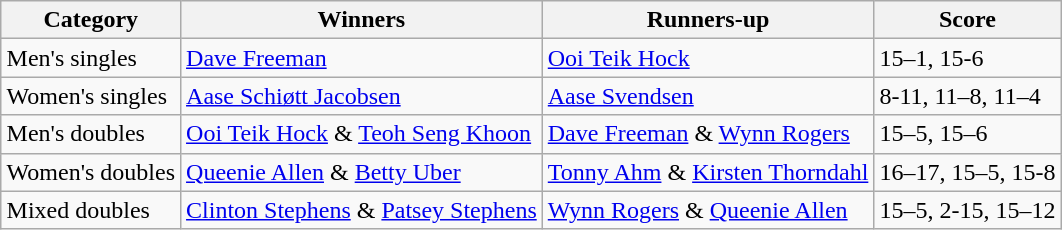<table class=wikitable style="margin:auto;">
<tr>
<th>Category</th>
<th>Winners</th>
<th>Runners-up</th>
<th>Score</th>
</tr>
<tr>
<td>Men's singles</td>
<td> <a href='#'>Dave Freeman</a></td>
<td> <a href='#'>Ooi Teik Hock</a></td>
<td>15–1, 15-6</td>
</tr>
<tr>
<td>Women's singles</td>
<td> <a href='#'>Aase Schiøtt Jacobsen</a></td>
<td> <a href='#'>Aase Svendsen</a></td>
<td>8-11, 11–8, 11–4</td>
</tr>
<tr>
<td>Men's doubles</td>
<td> <a href='#'>Ooi Teik Hock</a> & <a href='#'>Teoh Seng Khoon</a></td>
<td> <a href='#'>Dave Freeman</a> & <a href='#'>Wynn Rogers</a></td>
<td>15–5, 15–6</td>
</tr>
<tr>
<td>Women's doubles</td>
<td> <a href='#'>Queenie Allen</a> & <a href='#'>Betty Uber</a></td>
<td> <a href='#'>Tonny Ahm</a> & <a href='#'>Kirsten Thorndahl</a></td>
<td>16–17, 15–5, 15-8</td>
</tr>
<tr>
<td>Mixed doubles</td>
<td> <a href='#'>Clinton Stephens</a> & <a href='#'>Patsey Stephens</a></td>
<td> <a href='#'>Wynn Rogers</a> &  <a href='#'>Queenie Allen</a></td>
<td>15–5, 2-15, 15–12</td>
</tr>
</table>
